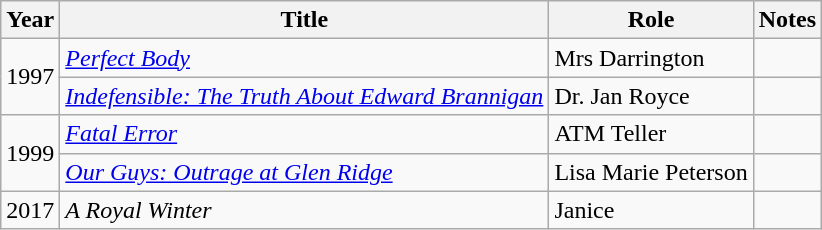<table class="wikitable">
<tr>
<th>Year</th>
<th>Title</th>
<th>Role</th>
<th>Notes</th>
</tr>
<tr>
<td rowspan=2>1997</td>
<td><em><a href='#'>Perfect Body</a></em></td>
<td>Mrs Darrington</td>
<td></td>
</tr>
<tr>
<td><em><a href='#'>Indefensible: The Truth About Edward Brannigan</a></em></td>
<td>Dr. Jan Royce</td>
<td></td>
</tr>
<tr>
<td rowspan=2>1999</td>
<td><em><a href='#'>Fatal Error</a></em></td>
<td>ATM Teller</td>
<td></td>
</tr>
<tr>
<td><em><a href='#'>Our Guys: Outrage at Glen Ridge</a></em></td>
<td>Lisa Marie Peterson</td>
<td></td>
</tr>
<tr>
<td>2017</td>
<td><em>A Royal Winter</em></td>
<td>Janice</td>
<td></td>
</tr>
</table>
